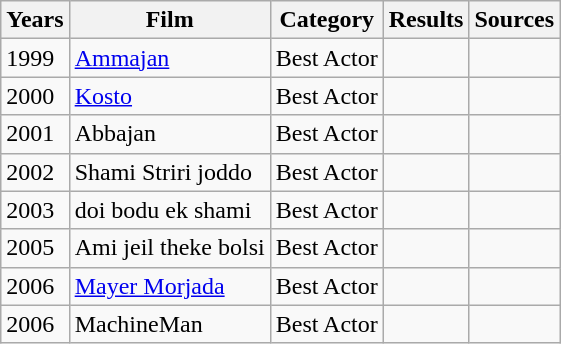<table class = "wikitable sortable">
<tr>
<th>Years</th>
<th>Film</th>
<th>Category</th>
<th>Results</th>
<th>Sources</th>
</tr>
<tr>
<td>1999</td>
<td><a href='#'>Ammajan</a></td>
<td>Best Actor</td>
<td></td>
<td></td>
</tr>
<tr>
<td>2000</td>
<td><a href='#'>Kosto</a></td>
<td>Best Actor</td>
<td></td>
<td></td>
</tr>
<tr>
<td>2001</td>
<td>Abbajan</td>
<td>Best Actor</td>
<td></td>
<td></td>
</tr>
<tr>
<td>2002</td>
<td>Shami Striri joddo</td>
<td>Best Actor</td>
<td></td>
<td></td>
</tr>
<tr>
<td>2003</td>
<td>doi bodu ek shami</td>
<td>Best Actor</td>
<td></td>
<td></td>
</tr>
<tr>
<td>2005</td>
<td>Ami jeil theke bolsi</td>
<td>Best Actor</td>
<td></td>
<td></td>
</tr>
<tr>
<td>2006</td>
<td><a href='#'>Mayer Morjada</a></td>
<td>Best Actor</td>
<td></td>
<td></td>
</tr>
<tr>
<td>2006</td>
<td>MachineMan</td>
<td>Best Actor</td>
<td></td>
<td></td>
</tr>
</table>
